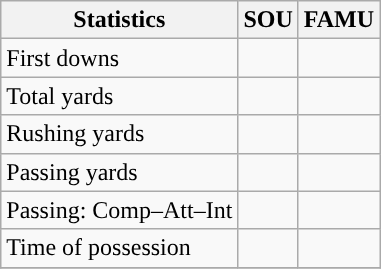<table class="wikitable" style="float: left;">
<tr>
<th>Statistics</th>
<th>SOU</th>
<th>FAMU</th>
</tr>
<tr>
<td>First downs</td>
<td></td>
<td></td>
</tr>
<tr>
<td>Total yards</td>
<td></td>
<td></td>
</tr>
<tr>
<td>Rushing yards</td>
<td></td>
<td></td>
</tr>
<tr>
<td>Passing yards</td>
<td></td>
<td></td>
</tr>
<tr>
<td>Passing: Comp–Att–Int</td>
<td></td>
<td></td>
</tr>
<tr>
<td>Time of possession</td>
<td></td>
<td></td>
</tr>
<tr>
</tr>
</table>
